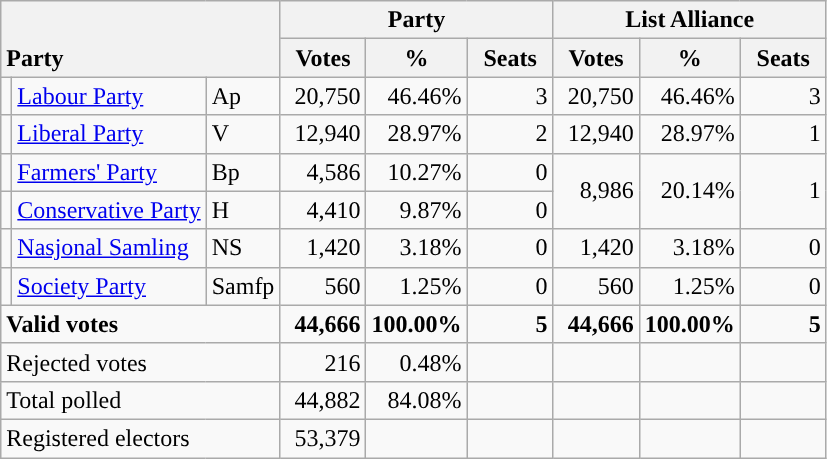<table class="wikitable" border="1" style="text-align:right;">
<tr>
<th style="text-align:left;" valign=bottom rowspan=2 colspan=3>Party</th>
<th colspan=3>Party</th>
<th colspan=3>List Alliance</th>
</tr>
<tr>
<th align=center valign=bottom width="50">Votes</th>
<th align=center valign=bottom width="50">%</th>
<th align=center valign=bottom width="50">Seats</th>
<th align=center valign=bottom width="50">Votes</th>
<th align=center valign=bottom width="50">%</th>
<th align=center valign=bottom width="50">Seats</th>
</tr>
<tr>
<td style="color:inherit;background:"></td>
<td align=left><a href='#'>Labour Party</a></td>
<td align=left>Ap</td>
<td>20,750</td>
<td>46.46%</td>
<td>3</td>
<td>20,750</td>
<td>46.46%</td>
<td>3</td>
</tr>
<tr>
<td style="color:inherit;background:"></td>
<td align=left><a href='#'>Liberal Party</a></td>
<td align=left>V</td>
<td>12,940</td>
<td>28.97%</td>
<td>2</td>
<td>12,940</td>
<td>28.97%</td>
<td>1</td>
</tr>
<tr>
<td style="color:inherit;background:"></td>
<td align=left><a href='#'>Farmers' Party</a></td>
<td align=left>Bp</td>
<td>4,586</td>
<td>10.27%</td>
<td>0</td>
<td rowspan=2>8,986</td>
<td rowspan=2>20.14%</td>
<td rowspan=2>1</td>
</tr>
<tr>
<td style="color:inherit;background:"></td>
<td align=left><a href='#'>Conservative Party</a></td>
<td align=left>H</td>
<td>4,410</td>
<td>9.87%</td>
<td>0</td>
</tr>
<tr>
<td style="color:inherit;background:"></td>
<td align=left><a href='#'>Nasjonal Samling</a></td>
<td align=left>NS</td>
<td>1,420</td>
<td>3.18%</td>
<td>0</td>
<td>1,420</td>
<td>3.18%</td>
<td>0</td>
</tr>
<tr>
<td></td>
<td align=left><a href='#'>Society Party</a></td>
<td align=left>Samfp</td>
<td>560</td>
<td>1.25%</td>
<td>0</td>
<td>560</td>
<td>1.25%</td>
<td>0</td>
</tr>
<tr style="font-weight:bold">
<td align=left colspan=3>Valid votes</td>
<td>44,666</td>
<td>100.00%</td>
<td>5</td>
<td>44,666</td>
<td>100.00%</td>
<td>5</td>
</tr>
<tr>
<td align=left colspan=3>Rejected votes</td>
<td>216</td>
<td>0.48%</td>
<td></td>
<td></td>
<td></td>
<td></td>
</tr>
<tr>
<td align=left colspan=3>Total polled</td>
<td>44,882</td>
<td>84.08%</td>
<td></td>
<td></td>
<td></td>
<td></td>
</tr>
<tr>
<td align=left colspan=3>Registered electors</td>
<td>53,379</td>
<td></td>
<td></td>
<td></td>
<td></td>
<td></td>
</tr>
</table>
